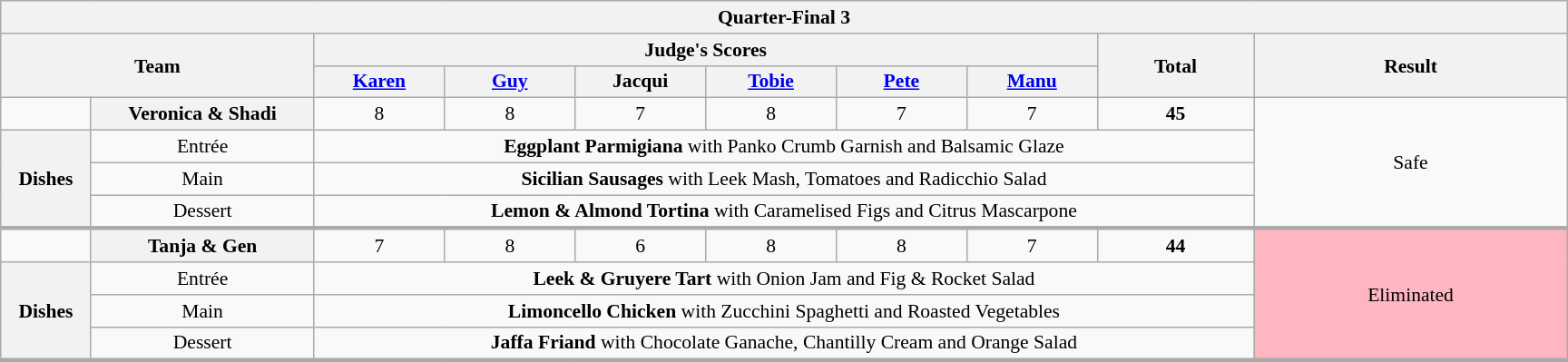<table class="wikitable plainrowheaders" style="margin:1em auto; text-align:center; font-size:90%; width:80em;">
<tr>
<th colspan="10" >Quarter-Final 3</th>
</tr>
<tr>
<th rowspan="2" style="width:20%;" colspan="2">Team</th>
<th colspan="6" style="width:50%;">Judge's Scores</th>
<th rowspan="2" style="width:10%;">Total<br></th>
<th rowspan="2" style="width:20%;">Result</th>
</tr>
<tr>
<th style="width:50px;"><a href='#'>Karen</a></th>
<th style="width:50px;"><a href='#'>Guy</a></th>
<th style="width:50px;">Jacqui</th>
<th style="width:50px;"><a href='#'>Tobie</a></th>
<th style="width:50px;"><a href='#'>Pete</a></th>
<th style="width:50px;"><a href='#'>Manu</a></th>
</tr>
<tr>
<td></td>
<th>Veronica & Shadi</th>
<td>8</td>
<td>8</td>
<td>7</td>
<td>8</td>
<td>7</td>
<td>7</td>
<td><strong>45</strong></td>
<td rowspan="4">Safe</td>
</tr>
<tr>
<th rowspan="3">Dishes</th>
<td>Entrée</td>
<td colspan="7"><strong>Eggplant Parmigiana</strong> with Panko Crumb Garnish and Balsamic Glaze</td>
</tr>
<tr>
<td>Main</td>
<td colspan="7"><strong>Sicilian Sausages</strong> with Leek Mash, Tomatoes and Radicchio Salad</td>
</tr>
<tr>
<td>Dessert</td>
<td colspan="7"><strong>Lemon & Almond Tortina</strong> with Caramelised Figs and Citrus Mascarpone</td>
</tr>
<tr style="border-top:3px solid #aaa;">
<td></td>
<th>Tanja & Gen</th>
<td>7</td>
<td>8</td>
<td>6</td>
<td>8</td>
<td>8</td>
<td>7</td>
<td><strong>44</strong></td>
<td rowspan="4" style="background:lightpink">Eliminated</td>
</tr>
<tr>
<th rowspan="3">Dishes</th>
<td>Entrée</td>
<td colspan="7"><strong>Leek & Gruyere Tart</strong> with Onion Jam and Fig & Rocket Salad</td>
</tr>
<tr>
<td>Main</td>
<td colspan="7"><strong>Limoncello Chicken</strong> with Zucchini Spaghetti and Roasted Vegetables</td>
</tr>
<tr>
<td>Dessert</td>
<td colspan="7"><strong>Jaffa Friand</strong> with Chocolate Ganache, Chantilly Cream and Orange Salad</td>
</tr>
<tr style="border-top:3px solid #aaa;">
</tr>
</table>
